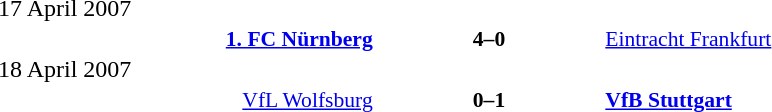<table width=100% cellspacing=1>
<tr>
<th width=20%></th>
<th width=12%></th>
<th width=20%></th>
<th></th>
</tr>
<tr>
<td>17 April 2007</td>
</tr>
<tr style=font-size:90%>
<td align=right><strong><a href='#'>1. FC Nürnberg</a></strong></td>
<td align=center><strong>4–0</strong></td>
<td><a href='#'>Eintracht Frankfurt</a></td>
</tr>
<tr>
<td>18 April 2007</td>
</tr>
<tr style=font-size:90%>
<td align=right><a href='#'>VfL Wolfsburg</a></td>
<td align=center><strong>0–1</strong></td>
<td><strong><a href='#'>VfB Stuttgart</a></strong></td>
</tr>
</table>
